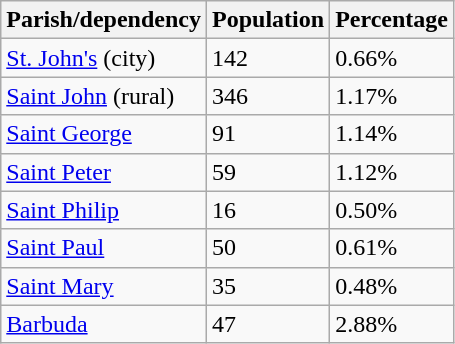<table class="wikitable sortable">
<tr>
<th>Parish/dependency</th>
<th>Population</th>
<th>Percentage</th>
</tr>
<tr>
<td><a href='#'>St. John's</a> (city)</td>
<td>142</td>
<td>0.66%</td>
</tr>
<tr>
<td><a href='#'>Saint John</a> (rural)</td>
<td>346</td>
<td>1.17%</td>
</tr>
<tr>
<td><a href='#'>Saint George</a></td>
<td>91</td>
<td>1.14%</td>
</tr>
<tr>
<td><a href='#'>Saint Peter</a></td>
<td>59</td>
<td>1.12%</td>
</tr>
<tr>
<td><a href='#'>Saint Philip</a></td>
<td>16</td>
<td>0.50%</td>
</tr>
<tr>
<td><a href='#'>Saint Paul</a></td>
<td>50</td>
<td>0.61%</td>
</tr>
<tr>
<td><a href='#'>Saint Mary</a></td>
<td>35</td>
<td>0.48%</td>
</tr>
<tr>
<td><a href='#'>Barbuda</a></td>
<td>47</td>
<td>2.88%</td>
</tr>
</table>
